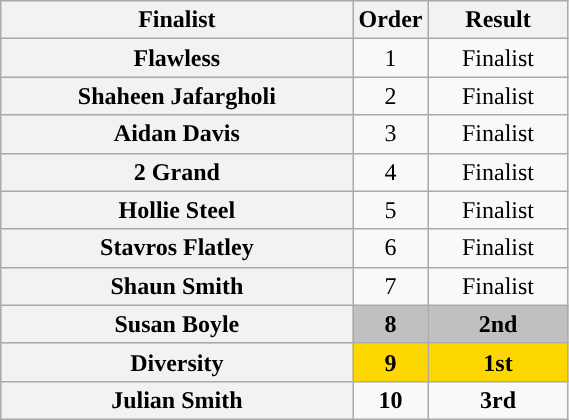<table class="wikitable sortable plainrowheaders" style="text-align:center; width:30%;">
<tr>
<th class="unsortable">Finalist</th>
<th data-sort-type="number" style="width:1em;">Order</th>
<th data-sort-type="number">Result </th>
</tr>
<tr>
<th scope="row">Flawless</th>
<td>1</td>
<td>Finalist</td>
</tr>
<tr>
<th scope="row">Shaheen Jafargholi</th>
<td>2</td>
<td>Finalist</td>
</tr>
<tr>
<th scope="row">Aidan Davis</th>
<td>3</td>
<td>Finalist</td>
</tr>
<tr>
<th scope="row">2 Grand</th>
<td>4</td>
<td>Finalist</td>
</tr>
<tr>
<th scope="row">Hollie Steel</th>
<td>5</td>
<td>Finalist</td>
</tr>
<tr>
<th scope="row">Stavros Flatley</th>
<td>6</td>
<td>Finalist</td>
</tr>
<tr>
<th scope="row">Shaun Smith</th>
<td>7</td>
<td>Finalist</td>
</tr>
<tr bgcolor=silver>
<th scope="row"><strong>Susan Boyle</strong></th>
<td><strong>8</strong></td>
<td><strong>2nd</strong></td>
</tr>
<tr bgcolor=gold>
<th scope="row"><strong>Diversity</strong></th>
<td><strong>9</strong></td>
<td><strong>1st</strong></td>
</tr>
<tr -bgcolor=#c96>
<th scope="row"><strong>Julian Smith</strong></th>
<td><strong>10</strong></td>
<td><strong>3rd</strong></td>
</tr>
</table>
